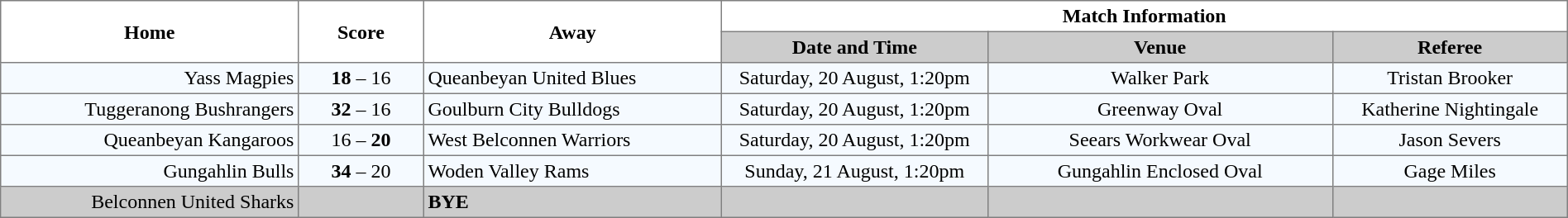<table border="1" cellpadding="3" cellspacing="0" width="100%" style="border-collapse:collapse;  text-align:center;">
<tr>
<th rowspan="2" width="19%">Home</th>
<th rowspan="2" width="8%">Score</th>
<th rowspan="2" width="19%">Away</th>
<th colspan="3">Match Information</th>
</tr>
<tr style="background:#CCCCCC">
<th width="17%">Date and Time</th>
<th width="22%">Venue</th>
<th width="50%">Referee</th>
</tr>
<tr style="text-align:center; background:#f5faff;">
<td align="right">Yass Magpies </td>
<td><strong>18</strong> – 16</td>
<td align="left"> Queanbeyan United Blues</td>
<td>Saturday, 20 August, 1:20pm</td>
<td>Walker Park</td>
<td>Tristan Brooker</td>
</tr>
<tr style="text-align:center; background:#f5faff;">
<td align="right">Tuggeranong Bushrangers </td>
<td><strong>32</strong> – 16</td>
<td align="left"> Goulburn City Bulldogs</td>
<td>Saturday, 20 August, 1:20pm</td>
<td>Greenway Oval</td>
<td>Katherine Nightingale</td>
</tr>
<tr style="text-align:center; background:#f5faff;">
<td align="right">Queanbeyan Kangaroos </td>
<td>16 – <strong>20</strong></td>
<td align="left"> West Belconnen Warriors</td>
<td>Saturday, 20 August, 1:20pm</td>
<td>Seears Workwear Oval</td>
<td>Jason Severs</td>
</tr>
<tr style="text-align:center; background:#f5faff;">
<td align="right">Gungahlin Bulls </td>
<td><strong>34</strong> – 20</td>
<td align="left"> Woden Valley Rams</td>
<td>Sunday, 21 August, 1:20pm</td>
<td>Gungahlin Enclosed Oval</td>
<td>Gage Miles</td>
</tr>
<tr style="text-align:center; background:#CCCCCC;">
<td align="right">Belconnen United Sharks </td>
<td></td>
<td align="left"><strong>BYE</strong></td>
<td></td>
<td></td>
<td></td>
</tr>
</table>
